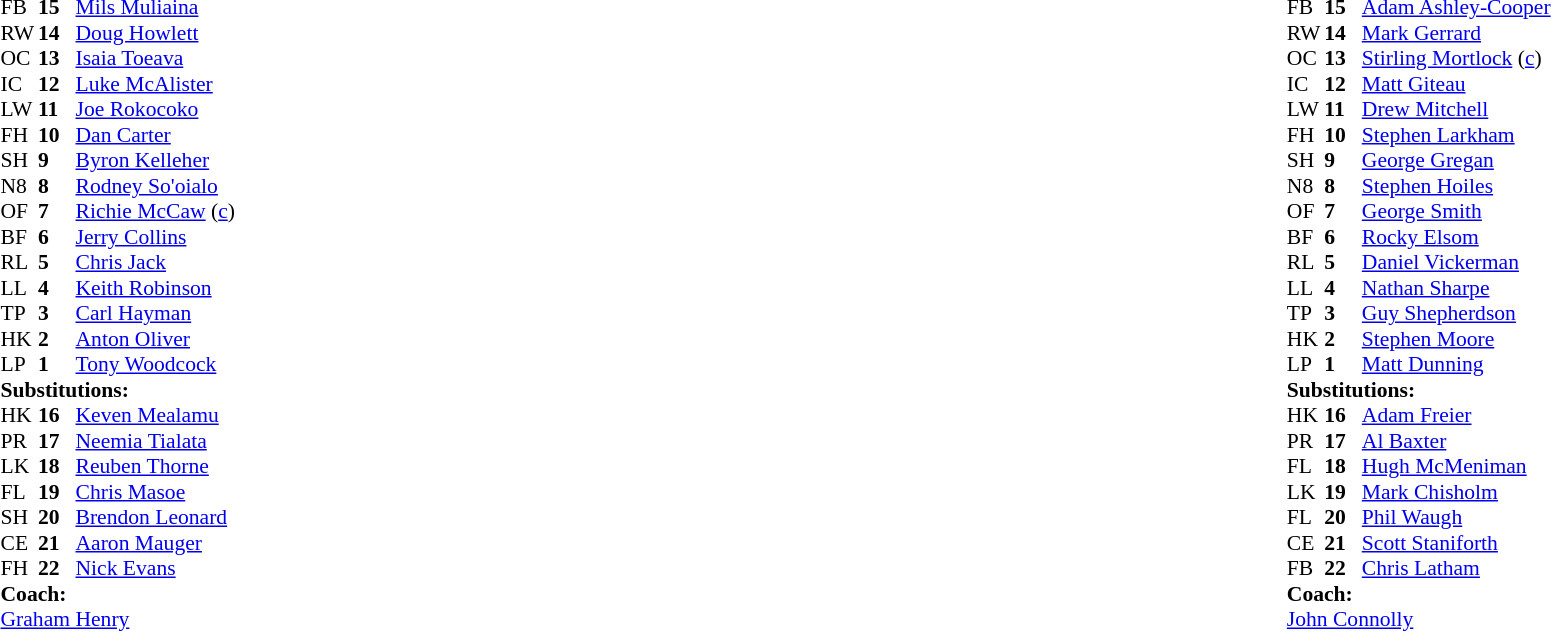<table width="100%">
<tr>
<td valign="top" width="50%"><br><table style="font-size: 90%" cellspacing="0" cellpadding="0">
<tr>
<th width="25"></th>
<th width="25"></th>
</tr>
<tr>
<td>FB</td>
<td><strong>15</strong></td>
<td><a href='#'>Mils Muliaina</a></td>
</tr>
<tr>
<td>RW</td>
<td><strong>14</strong></td>
<td><a href='#'>Doug Howlett</a></td>
</tr>
<tr>
<td>OC</td>
<td><strong>13</strong></td>
<td><a href='#'>Isaia Toeava</a></td>
</tr>
<tr>
<td>IC</td>
<td><strong>12</strong></td>
<td><a href='#'>Luke McAlister</a></td>
</tr>
<tr>
<td>LW</td>
<td><strong>11</strong></td>
<td><a href='#'>Joe Rokocoko</a></td>
</tr>
<tr>
<td>FH</td>
<td><strong>10</strong></td>
<td><a href='#'>Dan Carter</a></td>
</tr>
<tr>
<td>SH</td>
<td><strong>9</strong></td>
<td><a href='#'>Byron Kelleher</a></td>
</tr>
<tr>
<td>N8</td>
<td><strong>8</strong></td>
<td><a href='#'>Rodney So'oialo</a></td>
</tr>
<tr>
<td>OF</td>
<td><strong>7</strong></td>
<td><a href='#'>Richie McCaw</a> (<a href='#'>c</a>)</td>
</tr>
<tr>
<td>BF</td>
<td><strong>6</strong></td>
<td><a href='#'>Jerry Collins</a></td>
</tr>
<tr>
<td>RL</td>
<td><strong>5</strong></td>
<td><a href='#'>Chris Jack</a></td>
</tr>
<tr>
<td>LL</td>
<td><strong>4</strong></td>
<td><a href='#'>Keith Robinson</a></td>
</tr>
<tr>
<td>TP</td>
<td><strong>3</strong></td>
<td><a href='#'>Carl Hayman</a></td>
</tr>
<tr>
<td>HK</td>
<td><strong>2</strong></td>
<td><a href='#'>Anton Oliver</a></td>
</tr>
<tr>
<td>LP</td>
<td><strong>1</strong></td>
<td><a href='#'>Tony Woodcock</a></td>
</tr>
<tr>
<td colspan=3><strong>Substitutions:</strong></td>
</tr>
<tr>
<td>HK</td>
<td><strong>16</strong></td>
<td><a href='#'>Keven Mealamu</a></td>
</tr>
<tr>
<td>PR</td>
<td><strong>17</strong></td>
<td><a href='#'>Neemia Tialata</a></td>
</tr>
<tr>
<td>LK</td>
<td><strong>18</strong></td>
<td><a href='#'>Reuben Thorne</a></td>
</tr>
<tr>
<td>FL</td>
<td><strong>19</strong></td>
<td><a href='#'>Chris Masoe</a></td>
</tr>
<tr>
<td>SH</td>
<td><strong>20</strong></td>
<td><a href='#'>Brendon Leonard</a></td>
</tr>
<tr>
<td>CE</td>
<td><strong>21</strong></td>
<td><a href='#'>Aaron Mauger</a></td>
</tr>
<tr>
<td>FH</td>
<td><strong>22</strong></td>
<td><a href='#'>Nick Evans</a></td>
</tr>
<tr>
<td colspan=3><strong>Coach:</strong></td>
</tr>
<tr>
<td colspan="4"> <a href='#'>Graham Henry</a></td>
</tr>
</table>
</td>
<td valign="top"></td>
<td valign="top" width="50%"><br><table style="font-size: 90%" cellspacing="0" cellpadding="0" align="center">
<tr>
<th width="25"></th>
<th width="25"></th>
</tr>
<tr>
<td>FB</td>
<td><strong>15</strong></td>
<td><a href='#'>Adam Ashley-Cooper</a></td>
</tr>
<tr>
<td>RW</td>
<td><strong>14</strong></td>
<td><a href='#'>Mark Gerrard</a></td>
</tr>
<tr>
<td>OC</td>
<td><strong>13</strong></td>
<td><a href='#'>Stirling Mortlock</a> (<a href='#'>c</a>)</td>
</tr>
<tr>
<td>IC</td>
<td><strong>12</strong></td>
<td><a href='#'>Matt Giteau</a></td>
</tr>
<tr>
<td>LW</td>
<td><strong>11</strong></td>
<td><a href='#'>Drew Mitchell</a></td>
</tr>
<tr>
<td>FH</td>
<td><strong>10</strong></td>
<td><a href='#'>Stephen Larkham</a></td>
</tr>
<tr>
<td>SH</td>
<td><strong>9</strong></td>
<td><a href='#'>George Gregan</a></td>
</tr>
<tr>
<td>N8</td>
<td><strong>8</strong></td>
<td><a href='#'>Stephen Hoiles</a></td>
</tr>
<tr>
<td>OF</td>
<td><strong>7</strong></td>
<td><a href='#'>George Smith</a></td>
</tr>
<tr>
<td>BF</td>
<td><strong>6</strong></td>
<td><a href='#'>Rocky Elsom</a></td>
</tr>
<tr>
<td>RL</td>
<td><strong>5</strong></td>
<td><a href='#'>Daniel Vickerman</a></td>
</tr>
<tr>
<td>LL</td>
<td><strong>4</strong></td>
<td><a href='#'>Nathan Sharpe</a></td>
</tr>
<tr>
<td>TP</td>
<td><strong>3</strong></td>
<td><a href='#'>Guy Shepherdson</a></td>
</tr>
<tr>
<td>HK</td>
<td><strong>2</strong></td>
<td><a href='#'>Stephen Moore</a></td>
</tr>
<tr>
<td>LP</td>
<td><strong>1</strong></td>
<td><a href='#'>Matt Dunning</a></td>
</tr>
<tr>
<td colspan=3><strong>Substitutions:</strong></td>
</tr>
<tr>
<td>HK</td>
<td><strong>16</strong></td>
<td><a href='#'>Adam Freier</a></td>
</tr>
<tr>
<td>PR</td>
<td><strong>17</strong></td>
<td><a href='#'>Al Baxter</a></td>
</tr>
<tr>
<td>FL</td>
<td><strong>18</strong></td>
<td><a href='#'>Hugh McMeniman</a></td>
</tr>
<tr>
<td>LK</td>
<td><strong>19</strong></td>
<td><a href='#'>Mark Chisholm</a></td>
</tr>
<tr>
<td>FL</td>
<td><strong>20</strong></td>
<td><a href='#'>Phil Waugh</a></td>
</tr>
<tr>
<td>CE</td>
<td><strong>21</strong></td>
<td><a href='#'>Scott Staniforth</a></td>
</tr>
<tr>
<td>FB</td>
<td><strong>22</strong></td>
<td><a href='#'>Chris Latham</a></td>
</tr>
<tr>
<td colspan=3><strong>Coach:</strong></td>
</tr>
<tr>
<td colspan="4"> <a href='#'>John Connolly</a></td>
</tr>
</table>
</td>
</tr>
</table>
